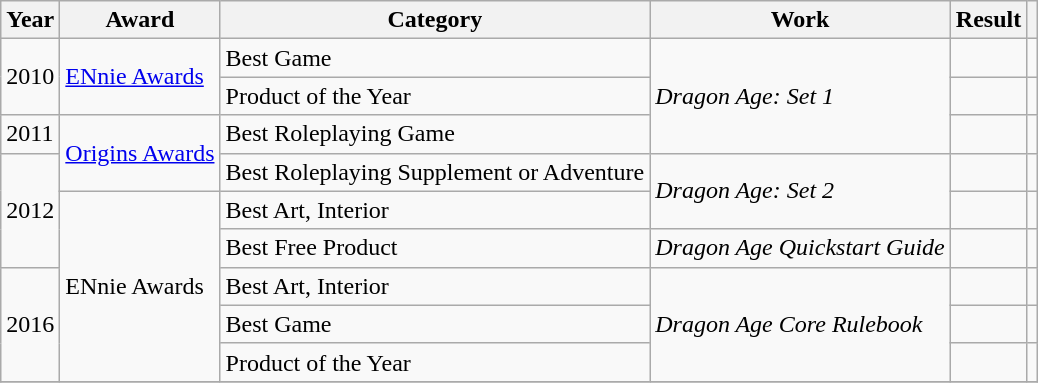<table class="wikitable sortable">
<tr>
<th>Year</th>
<th>Award</th>
<th>Category</th>
<th>Work</th>
<th>Result</th>
<th class="unsortable"></th>
</tr>
<tr>
<td rowspan="2">2010</td>
<td rowspan="2"><a href='#'>ENnie Awards</a></td>
<td>Best Game</td>
<td rowspan="3"><em>Dragon Age: Set 1</em></td>
<td></td>
<td></td>
</tr>
<tr>
<td>Product of the Year</td>
<td></td>
<td></td>
</tr>
<tr>
<td>2011</td>
<td rowspan="2"><a href='#'>Origins Awards</a></td>
<td>Best Roleplaying Game</td>
<td></td>
<td></td>
</tr>
<tr>
<td rowspan="3">2012</td>
<td>Best Roleplaying Supplement or Adventure</td>
<td rowspan="2"><em>Dragon Age: Set 2</em></td>
<td></td>
<td></td>
</tr>
<tr>
<td rowspan="5">ENnie Awards</td>
<td>Best Art, Interior</td>
<td></td>
<td></td>
</tr>
<tr>
<td>Best Free Product</td>
<td><em>Dragon Age Quickstart Guide</em></td>
<td></td>
<td></td>
</tr>
<tr>
<td rowspan="3">2016</td>
<td>Best Art, Interior</td>
<td rowspan="3"><em>Dragon Age Core Rulebook</em></td>
<td></td>
<td></td>
</tr>
<tr>
<td>Best Game</td>
<td></td>
<td></td>
</tr>
<tr>
<td>Product of the Year</td>
<td></td>
<td></td>
</tr>
<tr>
</tr>
</table>
